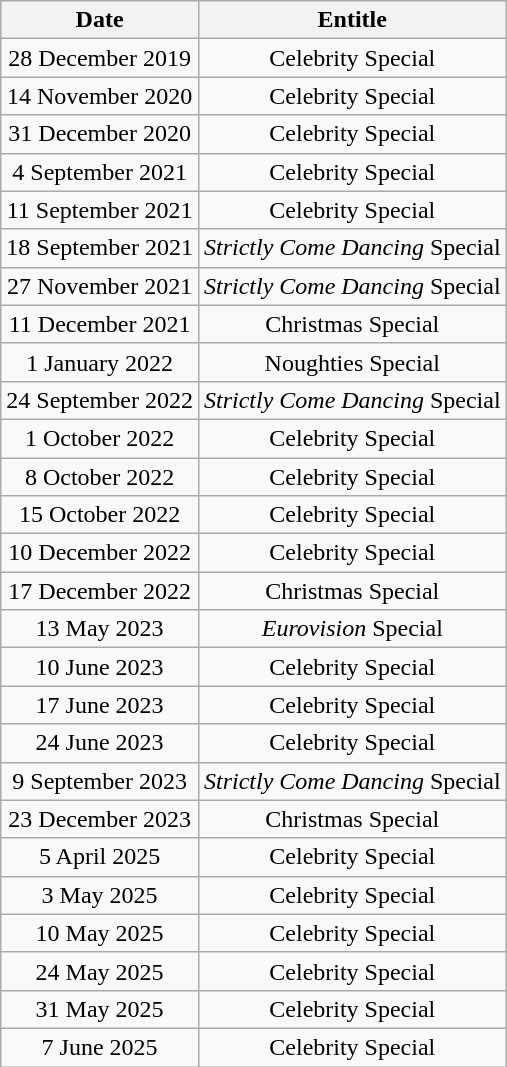<table class="wikitable sortable" style="text-align:center;">
<tr>
<th>Date</th>
<th>Entitle</th>
</tr>
<tr>
<td>28 December 2019</td>
<td>Celebrity Special</td>
</tr>
<tr>
<td>14 November 2020</td>
<td>Celebrity Special</td>
</tr>
<tr>
<td>31 December 2020</td>
<td>Celebrity Special</td>
</tr>
<tr>
<td>4 September 2021</td>
<td>Celebrity Special</td>
</tr>
<tr>
<td>11 September 2021</td>
<td>Celebrity Special</td>
</tr>
<tr>
<td>18 September 2021</td>
<td><em>Strictly Come Dancing</em> Special</td>
</tr>
<tr>
<td>27 November 2021</td>
<td><em>Strictly Come Dancing</em> Special</td>
</tr>
<tr>
<td>11 December 2021</td>
<td>Christmas Special</td>
</tr>
<tr>
<td>1 January 2022</td>
<td>Noughties Special</td>
</tr>
<tr>
<td>24 September 2022</td>
<td><em>Strictly Come Dancing</em> Special</td>
</tr>
<tr>
<td>1 October 2022</td>
<td>Celebrity Special</td>
</tr>
<tr>
<td>8 October 2022</td>
<td>Celebrity Special</td>
</tr>
<tr>
<td>15 October 2022</td>
<td>Celebrity Special</td>
</tr>
<tr>
<td>10 December 2022</td>
<td>Celebrity Special</td>
</tr>
<tr>
<td>17 December 2022</td>
<td>Christmas Special</td>
</tr>
<tr>
<td>13 May 2023</td>
<td><em>Eurovision</em> Special</td>
</tr>
<tr>
<td>10 June 2023</td>
<td>Celebrity Special</td>
</tr>
<tr>
<td>17 June 2023</td>
<td>Celebrity Special</td>
</tr>
<tr>
<td>24 June 2023</td>
<td>Celebrity Special</td>
</tr>
<tr>
<td>9 September 2023</td>
<td><em>Strictly Come Dancing</em> Special</td>
</tr>
<tr>
<td>23 December 2023</td>
<td>Christmas Special</td>
</tr>
<tr>
<td>5 April 2025</td>
<td>Celebrity Special</td>
</tr>
<tr>
<td>3 May 2025</td>
<td>Celebrity Special</td>
</tr>
<tr>
<td>10 May 2025</td>
<td>Celebrity Special</td>
</tr>
<tr>
<td>24 May 2025</td>
<td>Celebrity Special</td>
</tr>
<tr>
<td>31 May 2025</td>
<td>Celebrity Special</td>
</tr>
<tr>
<td>7 June 2025</td>
<td>Celebrity Special</td>
</tr>
</table>
